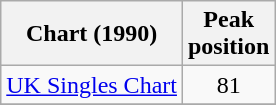<table class="wikitable sortable" style="text-align:center;">
<tr>
<th>Chart (1990)</th>
<th>Peak<br>position</th>
</tr>
<tr>
<td align="left"><a href='#'>UK Singles Chart</a></td>
<td>81</td>
</tr>
<tr>
</tr>
</table>
